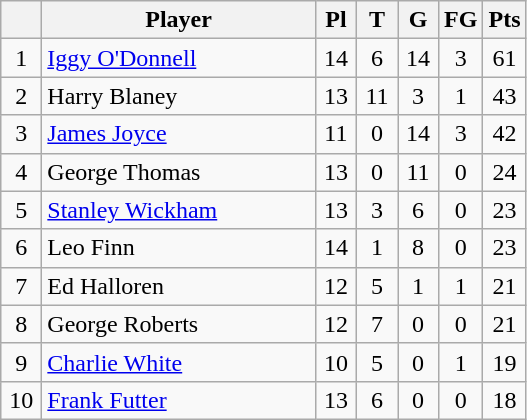<table class="wikitable" style="text-align:center;">
<tr>
<th width="20" abbr="Position"></th>
<th width="175">Player</th>
<th width="20">Pl</th>
<th width="20">T</th>
<th width="20">G</th>
<th width="20">FG</th>
<th width="20">Pts</th>
</tr>
<tr>
<td>1</td>
<td style="text-align:left;"> <a href='#'>Iggy O'Donnell</a></td>
<td>14</td>
<td>6</td>
<td>14</td>
<td>3</td>
<td>61</td>
</tr>
<tr>
<td>2</td>
<td style="text-align:left;"> Harry Blaney</td>
<td>13</td>
<td>11</td>
<td>3</td>
<td>1</td>
<td>43</td>
</tr>
<tr>
<td>3</td>
<td style="text-align:left;"> <a href='#'>James Joyce</a></td>
<td>11</td>
<td>0</td>
<td>14</td>
<td>3</td>
<td>42</td>
</tr>
<tr>
<td>4</td>
<td style="text-align:left;"> George Thomas</td>
<td>13</td>
<td>0</td>
<td>11</td>
<td>0</td>
<td>24</td>
</tr>
<tr>
<td>5</td>
<td style="text-align:left;"> <a href='#'>Stanley Wickham</a></td>
<td>13</td>
<td>3</td>
<td>6</td>
<td>0</td>
<td>23</td>
</tr>
<tr>
<td>6</td>
<td style="text-align:left;"> Leo Finn</td>
<td>14</td>
<td>1</td>
<td>8</td>
<td>0</td>
<td>23</td>
</tr>
<tr>
<td>7</td>
<td style="text-align:left;"> Ed Halloren</td>
<td>12</td>
<td>5</td>
<td>1</td>
<td>1</td>
<td>21</td>
</tr>
<tr>
<td>8</td>
<td style="text-align:left;"> George Roberts</td>
<td>12</td>
<td>7</td>
<td>0</td>
<td>0</td>
<td>21</td>
</tr>
<tr>
<td>9</td>
<td style="text-align:left;"> <a href='#'>Charlie White</a></td>
<td>10</td>
<td>5</td>
<td>0</td>
<td>1</td>
<td>19</td>
</tr>
<tr>
<td>10</td>
<td style="text-align:left;"> <a href='#'>Frank Futter</a></td>
<td>13</td>
<td>6</td>
<td>0</td>
<td>0</td>
<td>18</td>
</tr>
</table>
